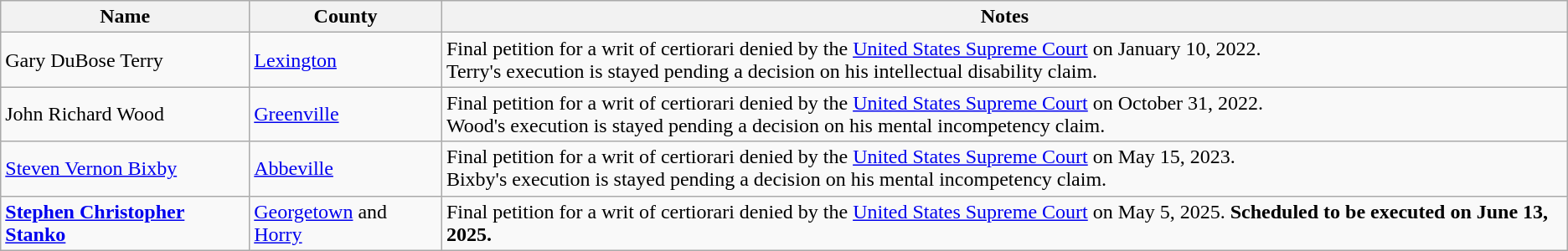<table class="wikitable sortable">
<tr>
<th>Name</th>
<th>County</th>
<th>Notes</th>
</tr>
<tr>
<td>Gary DuBose Terry</td>
<td><a href='#'>Lexington</a></td>
<td>Final petition for a writ of certiorari denied by the <a href='#'>United States Supreme Court</a> on January 10, 2022.<br> Terry's execution is stayed pending a decision on his intellectual disability claim.</td>
</tr>
<tr>
<td>John Richard Wood</td>
<td><a href='#'>Greenville</a></td>
<td>Final petition for a writ of certiorari denied by the <a href='#'>United States Supreme Court</a> on October 31, 2022.<br> Wood's execution is stayed pending a decision on his mental incompetency claim.</td>
</tr>
<tr>
<td><a href='#'>Steven Vernon Bixby</a></td>
<td><a href='#'>Abbeville</a></td>
<td>Final petition for a writ of certiorari denied by the <a href='#'>United States Supreme Court</a> on May 15, 2023.<br> Bixby's execution is stayed pending a decision on his mental incompetency claim.</td>
</tr>
<tr>
<td><strong><a href='#'>Stephen Christopher Stanko</a></strong></td>
<td><a href='#'>Georgetown</a> and <a href='#'>Horry</a></td>
<td>Final petition for a writ of certiorari denied by the <a href='#'>United States Supreme Court</a> on May 5, 2025. <strong>Scheduled to be executed on June 13, 2025.</strong></td>
</tr>
</table>
